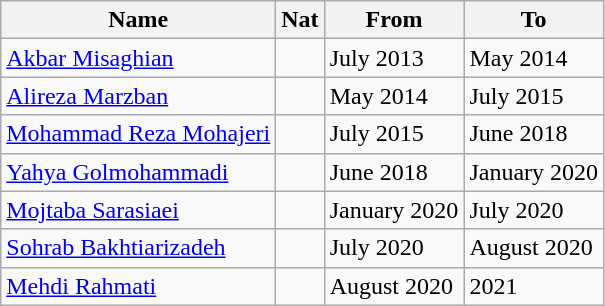<table class="wikitable" style="text-align: center">
<tr>
<th>Name</th>
<th>Nat</th>
<th>From</th>
<th>To</th>
</tr>
<tr>
<td align=left><a href='#'>Akbar Misaghian</a></td>
<td align=left></td>
<td align=left>July 2013</td>
<td align=left>May 2014</td>
</tr>
<tr>
<td align=left><a href='#'>Alireza Marzban</a></td>
<td align=left></td>
<td align=left>May 2014</td>
<td align=left>July 2015</td>
</tr>
<tr>
<td align=left><a href='#'>Mohammad Reza Mohajeri</a></td>
<td align=left></td>
<td align=left>July 2015</td>
<td align=left>June 2018</td>
</tr>
<tr>
<td align=left><a href='#'>Yahya Golmohammadi</a></td>
<td align=left></td>
<td align=left>June 2018</td>
<td align=left>January 2020</td>
</tr>
<tr>
<td align=left><a href='#'>Mojtaba Sarasiaei</a></td>
<td align=left></td>
<td align=left>January 2020</td>
<td align=left>July 2020</td>
</tr>
<tr>
<td align=left><a href='#'>Sohrab Bakhtiarizadeh</a></td>
<td align=left></td>
<td align=left>July 2020</td>
<td align=left>August 2020</td>
</tr>
<tr>
<td align=left><a href='#'>Mehdi Rahmati</a></td>
<td align=left></td>
<td align=left>August 2020</td>
<td align=left>2021</td>
</tr>
</table>
